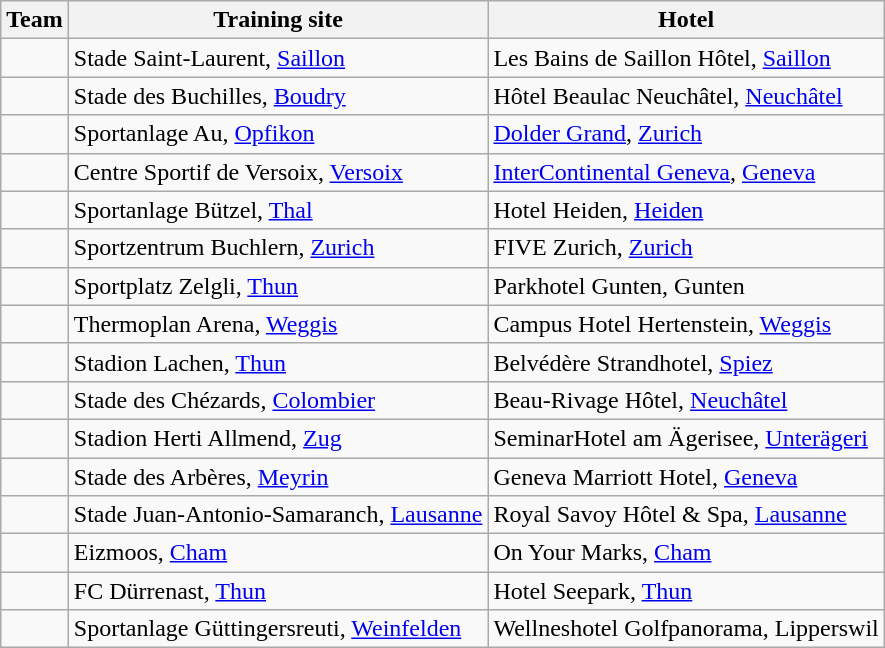<table class="wikitable sortable mw-collapsible mw-collapsed">
<tr>
<th>Team</th>
<th>Training site</th>
<th>Hotel</th>
</tr>
<tr>
<td></td>
<td>Stade Saint-Laurent, <a href='#'>Saillon</a></td>
<td>Les Bains de Saillon Hôtel, <a href='#'>Saillon</a></td>
</tr>
<tr>
<td></td>
<td>Stade des Buchilles, <a href='#'>Boudry</a></td>
<td>Hôtel Beaulac Neuchâtel, <a href='#'>Neuchâtel</a></td>
</tr>
<tr>
<td></td>
<td>Sportanlage Au, <a href='#'>Opfikon</a></td>
<td><a href='#'>Dolder Grand</a>, <a href='#'>Zurich</a></td>
</tr>
<tr>
<td></td>
<td>Centre Sportif de Versoix, <a href='#'>Versoix</a></td>
<td><a href='#'>InterContinental Geneva</a>, <a href='#'>Geneva</a></td>
</tr>
<tr>
<td></td>
<td>Sportanlage Bützel, <a href='#'>Thal</a></td>
<td>Hotel Heiden, <a href='#'>Heiden</a></td>
</tr>
<tr>
<td></td>
<td>Sportzentrum Buchlern, <a href='#'>Zurich</a></td>
<td>FIVE Zurich, <a href='#'>Zurich</a></td>
</tr>
<tr>
<td></td>
<td>Sportplatz Zelgli, <a href='#'>Thun</a></td>
<td>Parkhotel Gunten, Gunten</td>
</tr>
<tr>
<td></td>
<td>Thermoplan Arena, <a href='#'>Weggis</a></td>
<td>Campus Hotel Hertenstein, <a href='#'>Weggis</a></td>
</tr>
<tr>
<td></td>
<td>Stadion Lachen, <a href='#'>Thun</a></td>
<td>Belvédère Strandhotel, <a href='#'>Spiez</a></td>
</tr>
<tr>
<td></td>
<td>Stade des Chézards, <a href='#'>Colombier</a></td>
<td>Beau-Rivage Hôtel, <a href='#'>Neuchâtel</a></td>
</tr>
<tr>
<td></td>
<td>Stadion Herti Allmend, <a href='#'>Zug</a></td>
<td>SeminarHotel am Ägerisee, <a href='#'>Unterägeri</a></td>
</tr>
<tr>
<td></td>
<td>Stade des Arbères, <a href='#'>Meyrin</a></td>
<td>Geneva Marriott Hotel, <a href='#'>Geneva</a></td>
</tr>
<tr>
<td></td>
<td>Stade Juan-Antonio-Samaranch, <a href='#'>Lausanne</a></td>
<td>Royal Savoy Hôtel & Spa, <a href='#'>Lausanne</a></td>
</tr>
<tr>
<td></td>
<td>Eizmoos, <a href='#'>Cham</a></td>
<td>On Your Marks, <a href='#'>Cham</a></td>
</tr>
<tr>
<td></td>
<td>FC Dürrenast, <a href='#'>Thun</a></td>
<td>Hotel Seepark, <a href='#'>Thun</a></td>
</tr>
<tr>
<td></td>
<td>Sportanlage Güttingersreuti, <a href='#'>Weinfelden</a></td>
<td>Wellneshotel Golfpanorama, Lipperswil</td>
</tr>
</table>
